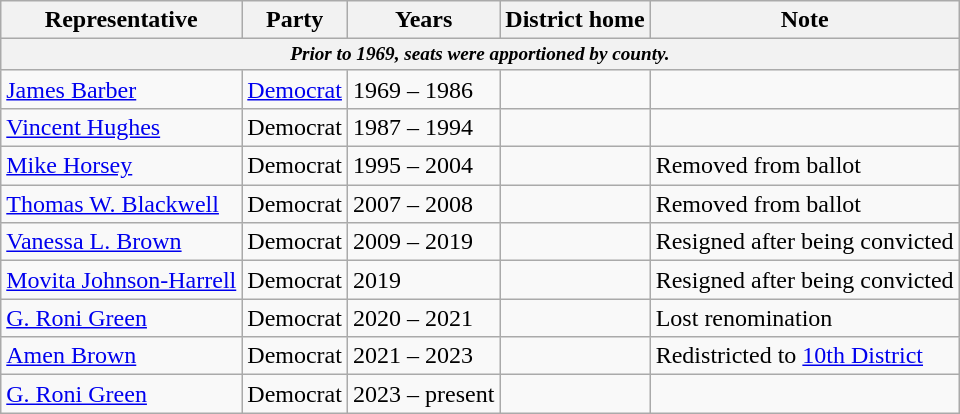<table class=wikitable>
<tr valign=bottom>
<th>Representative</th>
<th>Party</th>
<th>Years</th>
<th>District home</th>
<th>Note</th>
</tr>
<tr>
<th colspan=5 style="font-size: 80%;"><em>Prior to 1969, seats were apportioned by county.</em></th>
</tr>
<tr>
<td><a href='#'>James Barber</a></td>
<td><a href='#'>Democrat</a></td>
<td>1969 – 1986</td>
<td></td>
<td></td>
</tr>
<tr>
<td><a href='#'>Vincent Hughes</a></td>
<td>Democrat</td>
<td>1987 – 1994</td>
<td></td>
<td></td>
</tr>
<tr>
<td><a href='#'>Mike Horsey</a></td>
<td>Democrat</td>
<td>1995 – 2004</td>
<td></td>
<td>Removed from ballot</td>
</tr>
<tr>
<td><a href='#'>Thomas W. Blackwell</a></td>
<td>Democrat</td>
<td>2007 – 2008</td>
<td></td>
<td>Removed from ballot</td>
</tr>
<tr>
<td><a href='#'>Vanessa L. Brown</a></td>
<td>Democrat</td>
<td>2009 – 2019</td>
<td></td>
<td>Resigned after being convicted</td>
</tr>
<tr>
<td><a href='#'>Movita Johnson-Harrell</a></td>
<td>Democrat</td>
<td>2019</td>
<td></td>
<td>Resigned after being convicted</td>
</tr>
<tr>
<td><a href='#'>G. Roni Green</a></td>
<td>Democrat</td>
<td>2020 – 2021</td>
<td></td>
<td>Lost renomination</td>
</tr>
<tr>
<td><a href='#'>Amen Brown</a></td>
<td>Democrat</td>
<td>2021 – 2023</td>
<td></td>
<td>Redistricted to <a href='#'>10th District</a></td>
</tr>
<tr>
<td><a href='#'>G. Roni Green</a></td>
<td>Democrat</td>
<td>2023 – present</td>
<td></td>
<td></td>
</tr>
</table>
